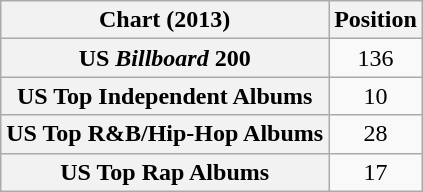<table class="wikitable sortable plainrowheaders" style="text-align:center">
<tr>
<th scope="col">Chart (2013)</th>
<th scope="col">Position</th>
</tr>
<tr>
<th scope="row">US <em>Billboard</em> 200</th>
<td>136</td>
</tr>
<tr>
<th scope="row">US Top Independent Albums</th>
<td>10</td>
</tr>
<tr>
<th scope="row">US Top R&B/Hip-Hop Albums</th>
<td>28</td>
</tr>
<tr>
<th scope="row">US Top Rap Albums</th>
<td>17</td>
</tr>
</table>
